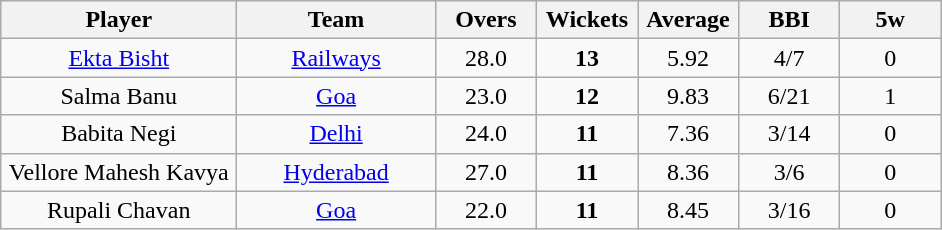<table class="wikitable" style="text-align:center">
<tr>
<th width=150>Player</th>
<th width=125>Team</th>
<th width=60>Overs</th>
<th width=60>Wickets</th>
<th width=60>Average</th>
<th width=60>BBI</th>
<th width=60>5w</th>
</tr>
<tr>
<td><a href='#'>Ekta Bisht</a></td>
<td><a href='#'>Railways</a></td>
<td>28.0</td>
<td><strong>13</strong></td>
<td>5.92</td>
<td>4/7</td>
<td>0</td>
</tr>
<tr>
<td>Salma Banu</td>
<td><a href='#'>Goa</a></td>
<td>23.0</td>
<td><strong>12</strong></td>
<td>9.83</td>
<td>6/21</td>
<td>1</td>
</tr>
<tr>
<td>Babita Negi</td>
<td><a href='#'>Delhi</a></td>
<td>24.0</td>
<td><strong>11</strong></td>
<td>7.36</td>
<td>3/14</td>
<td>0</td>
</tr>
<tr>
<td>Vellore Mahesh Kavya</td>
<td><a href='#'>Hyderabad</a></td>
<td>27.0</td>
<td><strong>11</strong></td>
<td>8.36</td>
<td>3/6</td>
<td>0</td>
</tr>
<tr>
<td>Rupali Chavan</td>
<td><a href='#'>Goa</a></td>
<td>22.0</td>
<td><strong>11</strong></td>
<td>8.45</td>
<td>3/16</td>
<td>0</td>
</tr>
</table>
